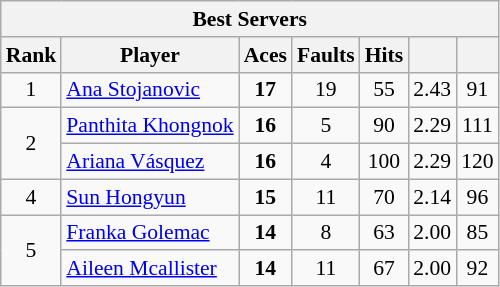<table class="wikitable sortable" style="font-size:90%; text-align:center">
<tr>
<th colspan=7>Best Servers</th>
</tr>
<tr>
<th class="unsortable">Rank</th>
<th class="unsortable">Player</th>
<th>Aces</th>
<th>Faults</th>
<th>Hits</th>
<th></th>
<th></th>
</tr>
<tr>
<td>1</td>
<td align=left> <a href='#'>Ana Stojanovic</a></td>
<td><strong>17</strong></td>
<td>19</td>
<td>55</td>
<td>2.43</td>
<td>91</td>
</tr>
<tr>
<td rowspan=2>2</td>
<td align=left> <a href='#'>Panthita Khongnok</a></td>
<td><strong>16</strong></td>
<td>5</td>
<td>90</td>
<td>2.29</td>
<td>111</td>
</tr>
<tr>
<td align=left> <a href='#'>Ariana Vásquez</a></td>
<td><strong>16</strong></td>
<td>4</td>
<td>100</td>
<td>2.29</td>
<td>120</td>
</tr>
<tr>
<td>4</td>
<td align=left> <a href='#'>Sun Hongyun</a></td>
<td><strong>15</strong></td>
<td>11</td>
<td>70</td>
<td>2.14</td>
<td>96</td>
</tr>
<tr>
<td rowspan=2>5</td>
<td align=left> <a href='#'>Franka Golemac</a></td>
<td><strong>14</strong></td>
<td>8</td>
<td>63</td>
<td>2.00</td>
<td>85</td>
</tr>
<tr>
<td align=left> <a href='#'>Aileen Mcallister</a></td>
<td><strong>14</strong></td>
<td>11</td>
<td>67</td>
<td>2.00</td>
<td>92</td>
</tr>
</table>
